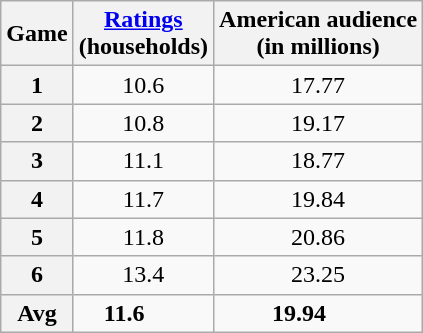<table class="wikitable" style="text-align:center;">
<tr>
<th>Game</th>
<th><a href='#'>Ratings</a><br>(households)</th>
<th>American audience<br>(in millions)</th>
</tr>
<tr>
<th>1</th>
<td>10.6</td>
<td>17.77</td>
</tr>
<tr>
<th>2</th>
<td>10.8</td>
<td>19.17</td>
</tr>
<tr>
<th>3</th>
<td>11.1</td>
<td>18.77</td>
</tr>
<tr>
<th>4</th>
<td>11.7</td>
<td>19.84</td>
</tr>
<tr>
<th>5</th>
<td>11.8</td>
<td>20.86</td>
</tr>
<tr>
<th>6</th>
<td>13.4</td>
<td>23.25</td>
</tr>
<tr>
<th>Avg</th>
<td style="padding-right: 1.8em"><strong>11.6</strong></td>
<td style="padding-right: 1.8em"><strong>19.94</strong></td>
</tr>
</table>
